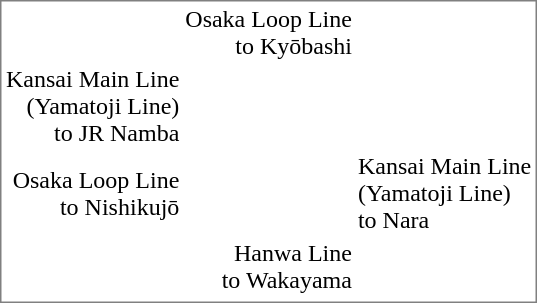<table style="border:1px solid grey;">
<tr>
<td></td>
<td align=right>Osaka Loop Line<br>to Kyōbashi</td>
</tr>
<tr>
<td valign=bottom align=right>Kansai Main Line<br>(Yamatoji Line)<br>to JR Namba</td>
<td valign=middle rowspan=2></td>
</tr>
<tr>
<td valign=middle align=right>Osaka Loop Line<br>to Nishikujō</td>
<td valign=middle>Kansai Main Line<br>(Yamatoji Line)<br>to Nara</td>
</tr>
<tr>
<td></td>
<td align=right>Hanwa Line<br>to Wakayama</td>
</tr>
<tr>
</tr>
</table>
